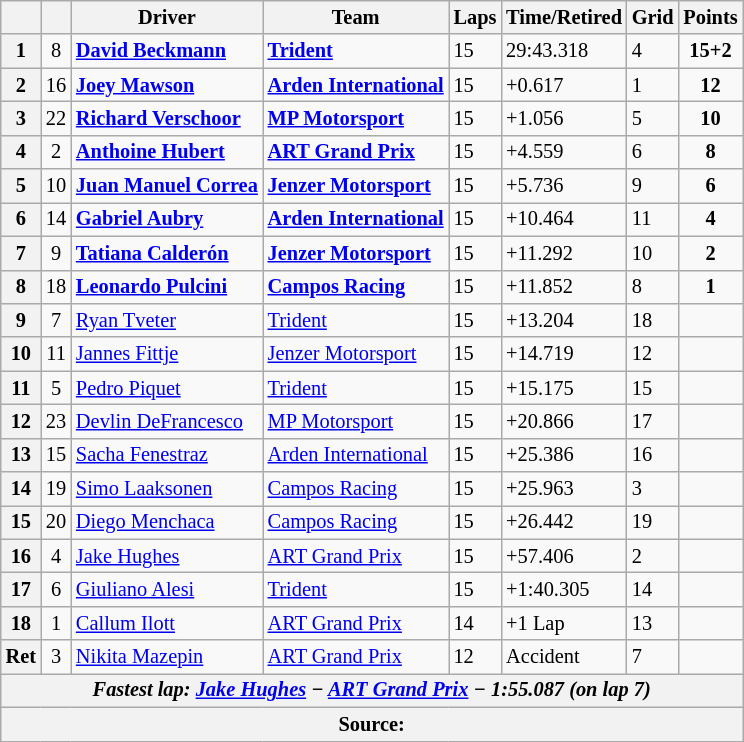<table class="wikitable" style="font-size:85%">
<tr>
<th></th>
<th></th>
<th>Driver</th>
<th>Team</th>
<th>Laps</th>
<th>Time/Retired</th>
<th>Grid</th>
<th>Points</th>
</tr>
<tr>
<th>1</th>
<td align="center">8</td>
<td><strong> <a href='#'>David Beckmann</a></strong></td>
<td><strong><a href='#'>Trident</a></strong></td>
<td>15</td>
<td>29:43.318</td>
<td>4</td>
<td align="center"><strong>15+2</strong></td>
</tr>
<tr>
<th>2</th>
<td align="center">16</td>
<td><strong> <a href='#'>Joey Mawson</a></strong></td>
<td><strong><a href='#'>Arden International</a></strong></td>
<td>15</td>
<td>+0.617</td>
<td>1</td>
<td align="center"><strong>12</strong></td>
</tr>
<tr>
<th>3</th>
<td align="center">22</td>
<td><strong> <a href='#'>Richard Verschoor</a></strong></td>
<td><strong><a href='#'>MP Motorsport</a></strong></td>
<td>15</td>
<td>+1.056</td>
<td>5</td>
<td align="center"><strong>10</strong></td>
</tr>
<tr>
<th>4</th>
<td align="center">2</td>
<td><strong> <a href='#'>Anthoine Hubert</a></strong></td>
<td><strong><a href='#'>ART Grand Prix</a></strong></td>
<td>15</td>
<td>+4.559</td>
<td>6</td>
<td align="center"><strong>8</strong></td>
</tr>
<tr>
<th>5</th>
<td align="center">10</td>
<td><strong> <a href='#'>Juan Manuel Correa</a></strong></td>
<td><strong><a href='#'>Jenzer Motorsport</a></strong></td>
<td>15</td>
<td>+5.736</td>
<td>9</td>
<td align="center"><strong>6</strong></td>
</tr>
<tr>
<th>6</th>
<td align="center">14</td>
<td><strong> <a href='#'>Gabriel Aubry</a></strong></td>
<td><strong><a href='#'>Arden International</a></strong></td>
<td>15</td>
<td>+10.464</td>
<td>11</td>
<td align="center"><strong>4</strong></td>
</tr>
<tr>
<th>7</th>
<td align="center">9</td>
<td><strong> <a href='#'>Tatiana Calderón</a></strong></td>
<td><strong><a href='#'>Jenzer Motorsport</a></strong></td>
<td>15</td>
<td>+11.292</td>
<td>10</td>
<td align="center"><strong>2</strong></td>
</tr>
<tr>
<th>8</th>
<td align="center">18</td>
<td><strong> <a href='#'>Leonardo Pulcini</a></strong></td>
<td><strong><a href='#'>Campos Racing</a></strong></td>
<td>15</td>
<td>+11.852</td>
<td>8</td>
<td align="center"><strong>1</strong></td>
</tr>
<tr>
<th>9</th>
<td align="center">7</td>
<td> <a href='#'>Ryan Tveter</a></td>
<td><a href='#'>Trident</a></td>
<td>15</td>
<td>+13.204</td>
<td>18</td>
<td></td>
</tr>
<tr>
<th>10</th>
<td align="center">11</td>
<td> <a href='#'>Jannes Fittje</a></td>
<td><a href='#'>Jenzer Motorsport</a></td>
<td>15</td>
<td>+14.719</td>
<td>12</td>
<td></td>
</tr>
<tr>
<th>11</th>
<td align="center">5</td>
<td> <a href='#'>Pedro Piquet</a></td>
<td><a href='#'>Trident</a></td>
<td>15</td>
<td>+15.175</td>
<td>15</td>
<td></td>
</tr>
<tr>
<th>12</th>
<td align="center">23</td>
<td> <a href='#'>Devlin DeFrancesco</a></td>
<td><a href='#'>MP Motorsport</a></td>
<td>15</td>
<td>+20.866</td>
<td>17</td>
<td></td>
</tr>
<tr>
<th>13</th>
<td align="center">15</td>
<td> <a href='#'>Sacha Fenestraz</a></td>
<td><a href='#'>Arden International</a></td>
<td>15</td>
<td>+25.386</td>
<td>16</td>
<td></td>
</tr>
<tr>
<th>14</th>
<td align="center">19</td>
<td> <a href='#'>Simo Laaksonen</a></td>
<td><a href='#'>Campos Racing</a></td>
<td>15</td>
<td>+25.963</td>
<td>3</td>
<td></td>
</tr>
<tr>
<th>15</th>
<td align="center">20</td>
<td> <a href='#'>Diego Menchaca</a></td>
<td><a href='#'>Campos Racing</a></td>
<td>15</td>
<td>+26.442</td>
<td>19</td>
<td></td>
</tr>
<tr>
<th>16</th>
<td align="center">4</td>
<td> <a href='#'>Jake Hughes</a></td>
<td><a href='#'>ART Grand Prix</a></td>
<td>15</td>
<td>+57.406</td>
<td>2</td>
<td></td>
</tr>
<tr>
<th>17</th>
<td align="center">6</td>
<td> <a href='#'>Giuliano Alesi</a></td>
<td><a href='#'>Trident</a></td>
<td>15</td>
<td>+1:40.305</td>
<td>14</td>
<td></td>
</tr>
<tr>
<th>18</th>
<td align="center">1</td>
<td> <a href='#'>Callum Ilott</a></td>
<td><a href='#'>ART Grand Prix</a></td>
<td>14</td>
<td>+1 Lap</td>
<td>13</td>
<td></td>
</tr>
<tr>
<th>Ret</th>
<td align="center">3</td>
<td> <a href='#'>Nikita Mazepin</a></td>
<td><a href='#'>ART Grand Prix</a></td>
<td>12</td>
<td>Accident</td>
<td>7</td>
<td></td>
</tr>
<tr>
<th colspan="8"><em>Fastest lap: <strong><a href='#'>Jake Hughes</a> − <a href='#'>ART Grand Prix</a> − 1:55.087 (on lap 7)<strong><em></th>
</tr>
<tr>
<th colspan="8">Source:</th>
</tr>
</table>
